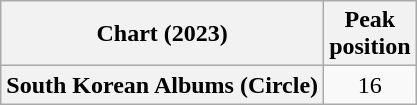<table class="wikitable plainrowheaders" style="text-align:center">
<tr>
<th scope="col">Chart (2023)</th>
<th scope="col">Peak<br>position</th>
</tr>
<tr>
<th scope="row">South Korean Albums (Circle)</th>
<td>16</td>
</tr>
</table>
